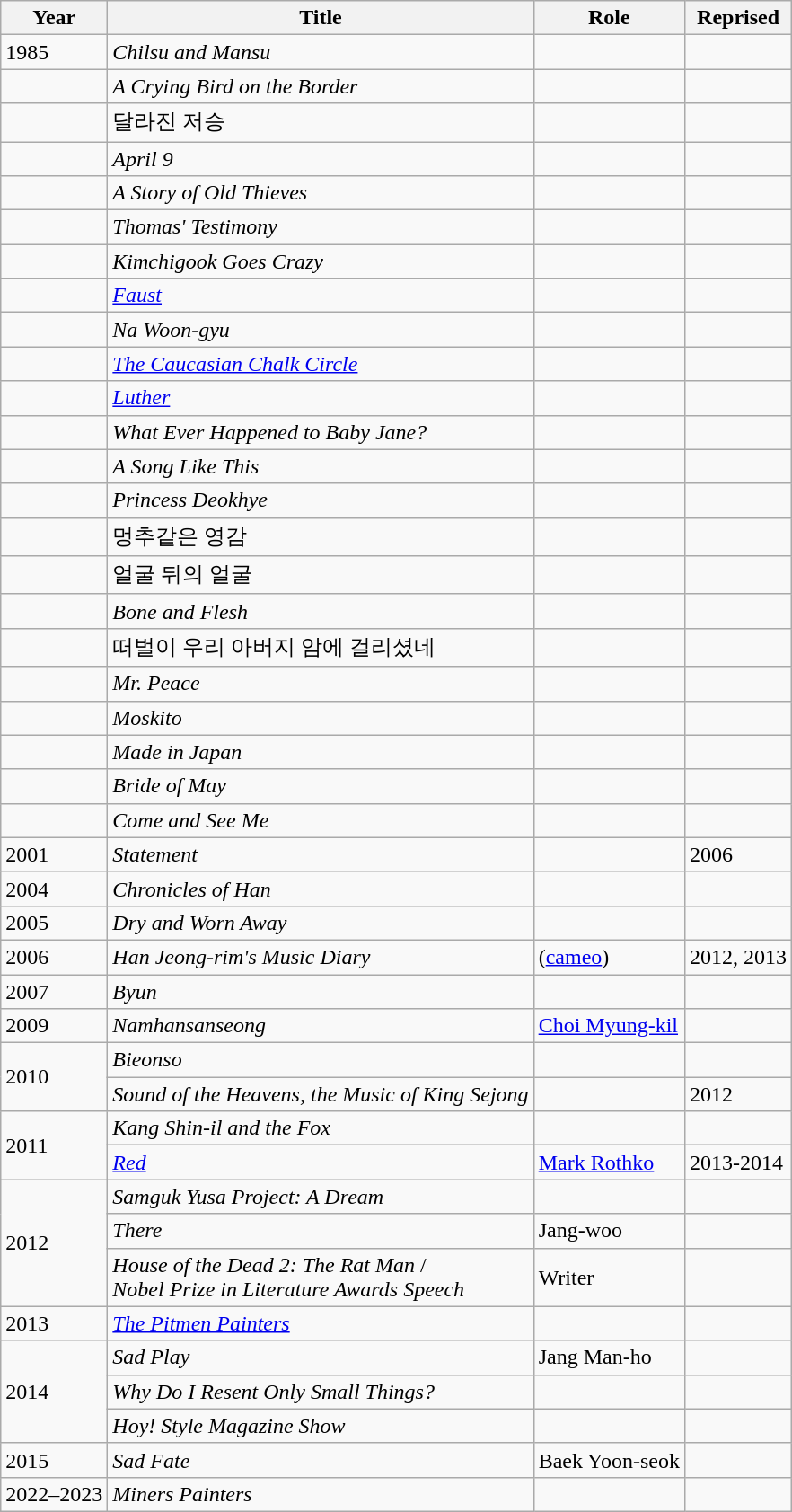<table class="wikitable sortable">
<tr>
<th>Year</th>
<th>Title</th>
<th>Role</th>
<th>Reprised</th>
</tr>
<tr>
<td>1985</td>
<td><em>Chilsu and Mansu</em></td>
<td></td>
<td></td>
</tr>
<tr>
<td></td>
<td><em>A Crying Bird on the Border</em></td>
<td></td>
<td></td>
</tr>
<tr>
<td></td>
<td>달라진 저승</td>
<td></td>
<td></td>
</tr>
<tr>
<td></td>
<td><em>April 9</em></td>
<td></td>
<td></td>
</tr>
<tr>
<td></td>
<td><em>A Story of Old Thieves</em></td>
<td></td>
<td></td>
</tr>
<tr>
<td></td>
<td><em>Thomas' Testimony</em></td>
<td></td>
<td></td>
</tr>
<tr>
<td></td>
<td><em>Kimchigook Goes Crazy</em></td>
<td></td>
<td></td>
</tr>
<tr>
<td></td>
<td><em><a href='#'>Faust</a></em></td>
<td></td>
<td></td>
</tr>
<tr>
<td></td>
<td><em>Na Woon-gyu</em></td>
<td></td>
<td></td>
</tr>
<tr>
<td></td>
<td><em><a href='#'>The Caucasian Chalk Circle</a></em></td>
<td></td>
<td></td>
</tr>
<tr>
<td></td>
<td><em><a href='#'>Luther</a></em></td>
<td></td>
<td></td>
</tr>
<tr>
<td></td>
<td><em>What Ever Happened to Baby Jane?</em></td>
<td></td>
<td></td>
</tr>
<tr>
<td></td>
<td><em>A Song Like This</em></td>
<td></td>
<td></td>
</tr>
<tr>
<td></td>
<td><em>Princess Deokhye</em></td>
<td></td>
<td></td>
</tr>
<tr>
<td></td>
<td>멍추같은 영감</td>
<td></td>
<td></td>
</tr>
<tr>
<td></td>
<td>얼굴 뒤의 얼굴</td>
<td></td>
<td></td>
</tr>
<tr>
<td></td>
<td><em>Bone and Flesh</em></td>
<td></td>
<td></td>
</tr>
<tr>
<td></td>
<td>떠벌이 우리 아버지 암에 걸리셨네</td>
<td></td>
<td></td>
</tr>
<tr>
<td></td>
<td><em>Mr. Peace</em></td>
<td></td>
<td></td>
</tr>
<tr>
<td></td>
<td><em>Moskito</em></td>
<td></td>
<td></td>
</tr>
<tr>
<td></td>
<td><em>Made in Japan</em></td>
<td></td>
<td></td>
</tr>
<tr>
<td></td>
<td><em>Bride of May</em></td>
<td></td>
<td></td>
</tr>
<tr>
<td></td>
<td><em>Come and See Me</em></td>
<td></td>
<td></td>
</tr>
<tr>
<td>2001</td>
<td><em>Statement</em></td>
<td></td>
<td>2006</td>
</tr>
<tr>
<td>2004</td>
<td><em>Chronicles of Han</em></td>
<td></td>
<td></td>
</tr>
<tr>
<td>2005</td>
<td><em>Dry and Worn Away</em></td>
<td></td>
<td></td>
</tr>
<tr>
<td>2006</td>
<td><em>Han Jeong-rim's Music Diary</em></td>
<td>(<a href='#'>cameo</a>)</td>
<td>2012, 2013</td>
</tr>
<tr>
<td>2007</td>
<td><em>Byun</em></td>
<td></td>
<td></td>
</tr>
<tr>
<td>2009</td>
<td><em>Namhansanseong</em></td>
<td><a href='#'>Choi Myung-kil</a></td>
<td></td>
</tr>
<tr>
<td rowspan=2>2010</td>
<td><em>Bieonso</em></td>
<td></td>
<td></td>
</tr>
<tr>
<td><em>Sound of the Heavens, the Music of King Sejong</em></td>
<td></td>
<td>2012</td>
</tr>
<tr>
<td rowspan=2>2011</td>
<td><em>Kang Shin-il and the Fox</em></td>
<td></td>
<td></td>
</tr>
<tr>
<td><em><a href='#'>Red</a></em></td>
<td><a href='#'>Mark Rothko</a></td>
<td>2013-2014</td>
</tr>
<tr>
<td rowspan=3>2012</td>
<td><em>Samguk Yusa Project: A Dream</em></td>
<td></td>
<td></td>
</tr>
<tr>
<td><em>There</em></td>
<td>Jang-woo</td>
<td></td>
</tr>
<tr>
<td><em>House of the Dead 2: The Rat Man</em> /<br> <em>Nobel Prize in Literature Awards Speech</em></td>
<td>Writer</td>
<td></td>
</tr>
<tr>
<td>2013</td>
<td><em><a href='#'>The Pitmen Painters</a></em></td>
<td></td>
<td></td>
</tr>
<tr>
<td rowspan=3>2014</td>
<td><em>Sad Play</em></td>
<td>Jang Man-ho</td>
<td></td>
</tr>
<tr>
<td><em>Why Do I Resent Only Small Things?</em></td>
<td></td>
<td></td>
</tr>
<tr>
<td><em>Hoy! Style Magazine Show</em></td>
<td></td>
<td></td>
</tr>
<tr>
<td>2015</td>
<td><em>Sad Fate</em></td>
<td>Baek Yoon-seok</td>
<td></td>
</tr>
<tr>
<td>2022–2023</td>
<td><em>Miners Painters</em></td>
<td></td>
<td></td>
</tr>
</table>
